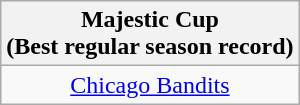<table class="wikitable" style="text-align:center">
<tr>
<th>Majestic Cup <br>(Best regular season record)</th>
</tr>
<tr>
<td><a href='#'>Chicago Bandits</a></td>
</tr>
</table>
